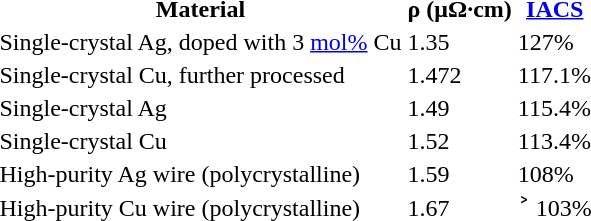<table>
<tr>
<th>Material</th>
<th>ρ (μΩ∙cm)</th>
<th><a href='#'>IACS</a></th>
</tr>
<tr>
<td>Single-crystal Ag, doped with 3 <a href='#'>mol%</a> Cu</td>
<td>1.35</td>
<td>127%</td>
</tr>
<tr>
<td>Single-crystal Cu, further processed</td>
<td>1.472</td>
<td>117.1%</td>
</tr>
<tr>
<td>Single-crystal Ag</td>
<td>1.49</td>
<td>115.4%</td>
</tr>
<tr>
<td>Single-crystal Cu</td>
<td>1.52</td>
<td>113.4%</td>
</tr>
<tr>
<td>High-purity Ag wire (polycrystalline)</td>
<td>1.59</td>
<td>108%</td>
</tr>
<tr>
<td>High-purity Cu wire (polycrystalline)</td>
<td>1.67</td>
<td>˃ 103%</td>
</tr>
</table>
